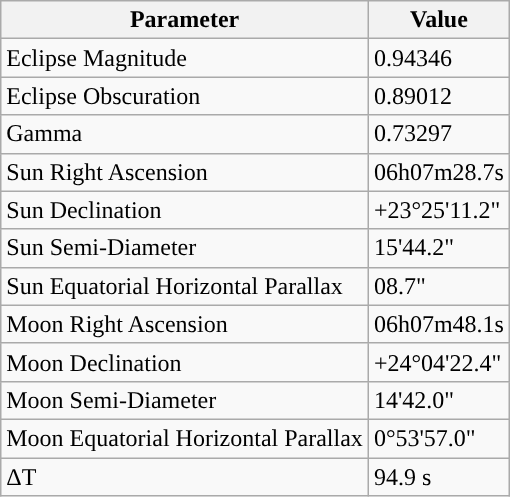<table class="wikitable">
<tr>
<th>Parameter</th>
<th>Value</th>
</tr>
<tr>
<td>Eclipse Magnitude</td>
<td>0.94346</td>
</tr>
<tr>
<td>Eclipse Obscuration</td>
<td>0.89012</td>
</tr>
<tr>
<td>Gamma</td>
<td>0.73297</td>
</tr>
<tr>
<td>Sun Right Ascension</td>
<td>06h07m28.7s</td>
</tr>
<tr>
<td>Sun Declination</td>
<td>+23°25'11.2"</td>
</tr>
<tr>
<td>Sun Semi-Diameter</td>
<td>15'44.2"</td>
</tr>
<tr>
<td>Sun Equatorial Horizontal Parallax</td>
<td>08.7"</td>
</tr>
<tr>
<td>Moon Right Ascension</td>
<td>06h07m48.1s</td>
</tr>
<tr>
<td>Moon Declination</td>
<td>+24°04'22.4"</td>
</tr>
<tr>
<td>Moon Semi-Diameter</td>
<td>14'42.0"</td>
</tr>
<tr>
<td>Moon Equatorial Horizontal Parallax</td>
<td>0°53'57.0"</td>
</tr>
<tr>
<td>ΔT</td>
<td>94.9 s</td>
</tr>
</table>
